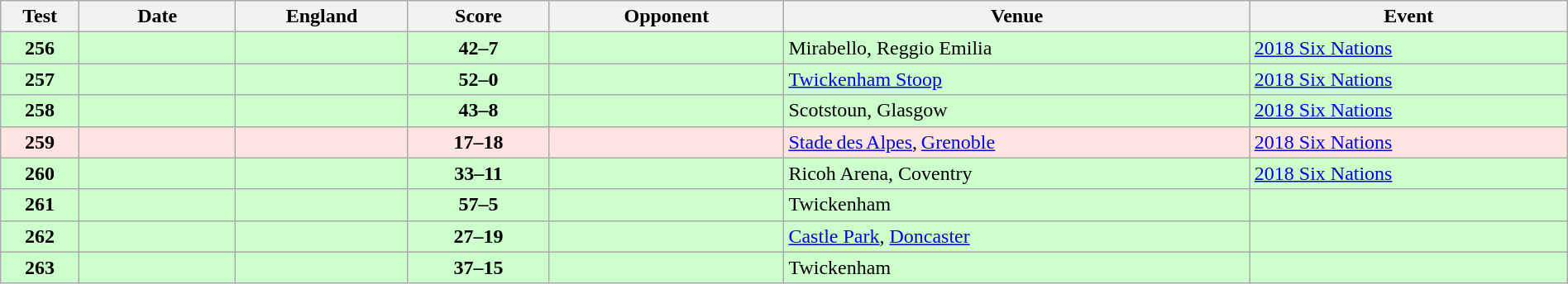<table class="wikitable sortable" style="width:100%">
<tr>
<th style="width:5%">Test</th>
<th style="width:10%">Date</th>
<th style="width:11%">England</th>
<th style="width:9%">Score</th>
<th style="width:15%">Opponent</th>
<th>Venue</th>
<th>Event</th>
</tr>
<tr bgcolor=#ccffcc>
<td align=center><strong>256</strong></td>
<td></td>
<td></td>
<td align="center"><strong>42–7</strong></td>
<td></td>
<td>Mirabello, Reggio Emilia</td>
<td><a href='#'>2018 Six Nations</a></td>
</tr>
<tr bgcolor=#ccffcc>
<td align=center><strong>257</strong></td>
<td></td>
<td></td>
<td align="center"><strong>52–0</strong></td>
<td></td>
<td><a href='#'>Twickenham Stoop</a></td>
<td><a href='#'>2018 Six Nations</a></td>
</tr>
<tr bgcolor=#ccffcc>
<td align=center><strong>258</strong></td>
<td></td>
<td></td>
<td align="center"><strong>43–8</strong></td>
<td></td>
<td>Scotstoun, Glasgow</td>
<td><a href='#'>2018 Six Nations</a></td>
</tr>
<tr bgcolor=FFE4E1>
<td align=center><strong>259</strong></td>
<td></td>
<td></td>
<td align="center"><strong>17–18</strong></td>
<td></td>
<td><a href='#'>Stade des Alpes</a>, <a href='#'>Grenoble</a></td>
<td><a href='#'>2018 Six Nations</a></td>
</tr>
<tr bgcolor=#ccffcc>
<td align=center><strong>260</strong></td>
<td></td>
<td></td>
<td align="center"><strong>33–11</strong></td>
<td></td>
<td>Ricoh Arena, Coventry</td>
<td><a href='#'>2018 Six Nations</a></td>
</tr>
<tr bgcolor=#ccffcc>
<td align=center><strong>261</strong></td>
<td></td>
<td></td>
<td align="center"><strong>57–5</strong></td>
<td></td>
<td>Twickenham</td>
<td></td>
</tr>
<tr bgcolor=#ccffcc>
<td align="center"><strong>262</strong></td>
<td></td>
<td></td>
<td align="center"><strong>27–19</strong></td>
<td></td>
<td><a href='#'>Castle Park</a>, <a href='#'>Doncaster</a></td>
<td></td>
</tr>
<tr bgcolor=#ccffcc>
<td align="center"><strong>263</strong></td>
<td></td>
<td></td>
<td align="center"><strong>37–15</strong></td>
<td></td>
<td>Twickenham</td>
<td></td>
</tr>
</table>
